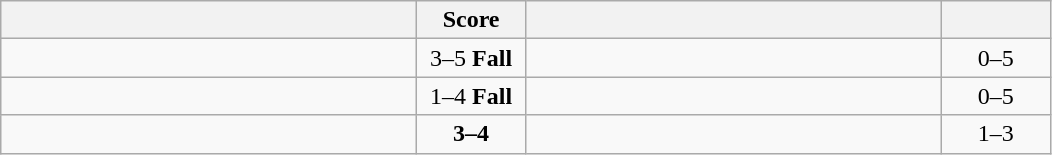<table class="wikitable" style="text-align: center; ">
<tr>
<th align="right" width="270"></th>
<th width="65">Score</th>
<th align="left" width="270"></th>
<th width="65"></th>
</tr>
<tr>
<td align="left"></td>
<td>3–5 <strong>Fall</strong></td>
<td align="left"><strong></strong></td>
<td>0–5 <strong></strong></td>
</tr>
<tr>
<td align="left"></td>
<td>1–4 <strong>Fall</strong></td>
<td align="left"><strong></strong></td>
<td>0–5 <strong></strong></td>
</tr>
<tr>
<td align="left"></td>
<td><strong>3–4</strong></td>
<td align="left"><strong></strong></td>
<td>1–3 <strong></strong></td>
</tr>
</table>
